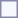<table style="border:1px solid #8888aa; background-color:#f7f8ff; padding:5px; font-size:95%; margin: 0px 12px 12px 0px;">
</table>
